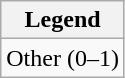<table class="wikitable">
<tr>
<th>Legend</th>
</tr>
<tr>
<td>Other (0–1)</td>
</tr>
</table>
